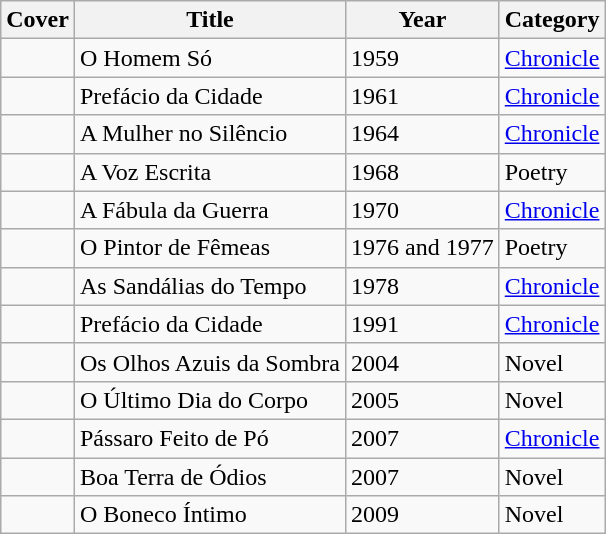<table class="wikitable sortable" border="1">
<tr>
<th>Cover</th>
<th>Title</th>
<th>Year</th>
<th>Category</th>
</tr>
<tr>
<td></td>
<td>O Homem Só</td>
<td>1959</td>
<td><a href='#'>Chronicle</a></td>
</tr>
<tr>
<td></td>
<td>Prefácio da Cidade</td>
<td>1961</td>
<td><a href='#'>Chronicle</a></td>
</tr>
<tr>
<td></td>
<td>A Mulher no Silêncio</td>
<td>1964</td>
<td><a href='#'>Chronicle</a></td>
</tr>
<tr>
<td></td>
<td>A Voz Escrita</td>
<td>1968</td>
<td>Poetry</td>
</tr>
<tr>
<td></td>
<td>A Fábula da Guerra</td>
<td>1970</td>
<td><a href='#'>Chronicle</a></td>
</tr>
<tr>
<td></td>
<td>O Pintor de Fêmeas</td>
<td>1976 and 1977</td>
<td>Poetry</td>
</tr>
<tr>
<td></td>
<td>As Sandálias do Tempo</td>
<td>1978</td>
<td><a href='#'>Chronicle</a></td>
</tr>
<tr>
<td></td>
<td>Prefácio da Cidade</td>
<td>1991</td>
<td><a href='#'>Chronicle</a></td>
</tr>
<tr>
<td></td>
<td>Os Olhos Azuis da Sombra</td>
<td>2004</td>
<td>Novel</td>
</tr>
<tr>
<td></td>
<td>O Último Dia do Corpo</td>
<td>2005</td>
<td>Novel</td>
</tr>
<tr>
<td></td>
<td>Pássaro Feito de Pó</td>
<td>2007</td>
<td><a href='#'>Chronicle</a></td>
</tr>
<tr>
<td></td>
<td>Boa Terra de Ódios</td>
<td>2007</td>
<td>Novel</td>
</tr>
<tr>
<td></td>
<td>O Boneco Íntimo</td>
<td>2009</td>
<td>Novel</td>
</tr>
</table>
